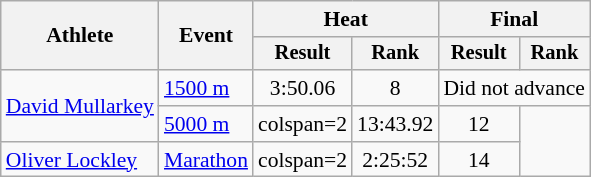<table class="wikitable" style="font-size:90%; text-align:center">
<tr>
<th rowspan=2>Athlete</th>
<th rowspan=2>Event</th>
<th colspan=2>Heat</th>
<th colspan=2>Final</th>
</tr>
<tr style="font-size:95%">
<th>Result</th>
<th>Rank</th>
<th>Result</th>
<th>Rank</th>
</tr>
<tr>
<td align=left rowspan=2><a href='#'>David Mullarkey</a></td>
<td align=left rowspan=1><a href='#'>1500 m</a></td>
<td>3:50.06</td>
<td>8</td>
<td colspan=2>Did not advance</td>
</tr>
<tr>
<td align=left rowspan=1><a href='#'>5000 m</a></td>
<td>colspan=2 </td>
<td>13:43.92</td>
<td>12</td>
</tr>
<tr>
<td align=left><a href='#'>Oliver Lockley</a></td>
<td align=left rowspan=1><a href='#'>Marathon</a></td>
<td>colspan=2 </td>
<td>2:25:52</td>
<td>14</td>
</tr>
</table>
